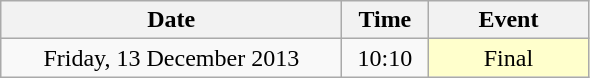<table class = "wikitable" style="text-align:center;">
<tr>
<th width=220>Date</th>
<th width=50>Time</th>
<th width=100>Event</th>
</tr>
<tr>
<td>Friday, 13 December 2013</td>
<td>10:10</td>
<td bgcolor=ffffcc>Final</td>
</tr>
</table>
